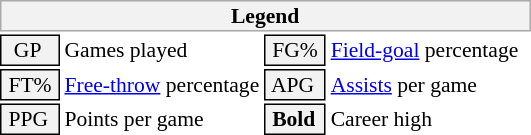<table class="toccolours" style="font-size: 90%; white-space: nowrap;">
<tr>
<th colspan="6" style="background:#f2f2f2; border:1px solid #aaa;">Legend</th>
</tr>
<tr>
<td style="background:#f2f2f2; border:1px solid black;">  GP</td>
<td>Games played</td>
<td style="background:#f2f2f2; border:1px solid black;"> FG% </td>
<td style="padding-right: 8px"><a href='#'>Field-goal</a> percentage</td>
</tr>
<tr>
<td style="background:#f2f2f2; border:1px solid black;"> FT% </td>
<td><a href='#'>Free-throw</a> percentage</td>
<td style="background:#f2f2f2; border:1px solid black;"> APG </td>
<td><a href='#'>Assists</a> per game</td>
</tr>
<tr>
<td style="background:#f2f2f2; border:1px solid black;"> PPG </td>
<td>Points per game</td>
<td style="background-color: #F2F2F2; border: 1px solid black"> <strong>Bold</strong> </td>
<td>Career high</td>
</tr>
<tr>
</tr>
</table>
